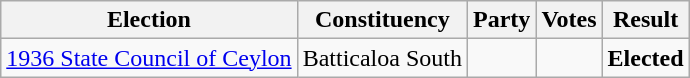<table class="wikitable" style="text-align:left;">
<tr>
<th scope=col>Election</th>
<th scope=col>Constituency</th>
<th scope=col>Party</th>
<th scope=col>Votes</th>
<th scope=col>Result</th>
</tr>
<tr>
<td><a href='#'>1936 State Council of Ceylon</a></td>
<td>Batticaloa South</td>
<td></td>
<td align=right></td>
<td><strong>Elected</strong></td>
</tr>
</table>
